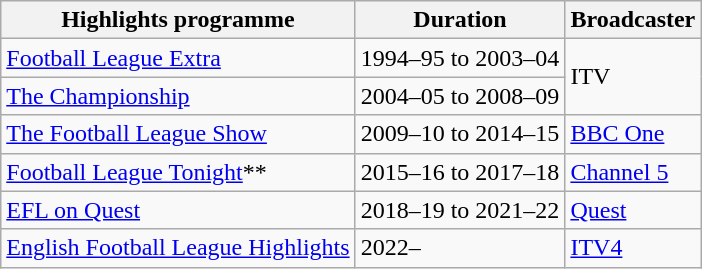<table class="wikitable">
<tr>
<th>Highlights programme</th>
<th>Duration</th>
<th>Broadcaster</th>
</tr>
<tr>
<td><a href='#'>Football League Extra</a></td>
<td>1994–95 to 2003–04</td>
<td rowspan=2>ITV</td>
</tr>
<tr>
<td><a href='#'>The Championship</a></td>
<td>2004–05 to 2008–09</td>
</tr>
<tr>
<td><a href='#'>The Football League Show</a></td>
<td>2009–10 to 2014–15</td>
<td><a href='#'>BBC One</a></td>
</tr>
<tr>
<td><a href='#'>Football League Tonight</a>**</td>
<td>2015–16 to 2017–18</td>
<td><a href='#'>Channel 5</a></td>
</tr>
<tr>
<td><a href='#'>EFL on Quest</a></td>
<td>2018–19 to 2021–22</td>
<td><a href='#'>Quest</a></td>
</tr>
<tr>
<td><a href='#'>English Football League Highlights</a></td>
<td>2022–</td>
<td><a href='#'>ITV4</a></td>
</tr>
</table>
